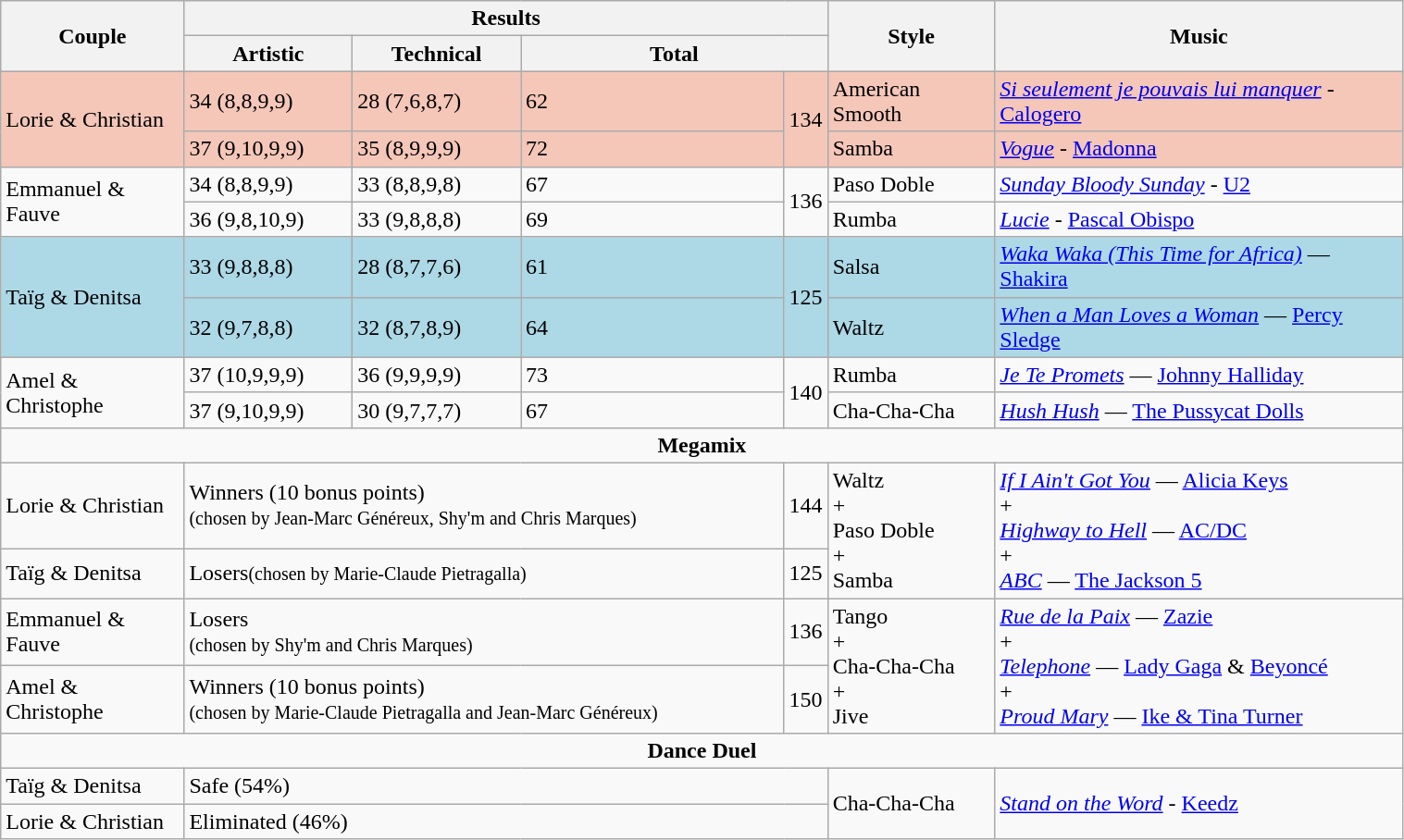<table class="wikitable" style="width:80%;">
<tr>
<th rowspan="2">Couple</th>
<th colspan=4>Results</th>
<th rowspan="2">Style</th>
<th rowspan="2">Music</th>
</tr>
<tr>
<th style="width:12%;">Artistic</th>
<th style="width:12%;">Technical</th>
<th colspan="2">Total</th>
</tr>
<tr>
<td style="background:#f4c7b8;" rowspan="2">Lorie & Christian</td>
<td style="background:#f4c7b8;">34 (8,8,9,9)</td>
<td style="background:#f4c7b8;">28 (7,6,8,7)</td>
<td style="background:#f4c7b8;">62</td>
<td style="background:#f4c7b8;" rowspan="2">134</td>
<td style="background:#f4c7b8;">American Smooth</td>
<td style="background:#f4c7b8;"><em><a href='#'>Si seulement je pouvais lui manquer</a></em> - <a href='#'>Calogero</a></td>
</tr>
<tr>
<td style="background:#f4c7b8;">37 (9,10,9,9)</td>
<td style="background:#f4c7b8;">35 (8,9,9,9)</td>
<td style="background:#f4c7b8;">72</td>
<td style="background:#f4c7b8;">Samba</td>
<td style="background:#f4c7b8;"><em><a href='#'>Vogue</a></em> - <a href='#'>Madonna</a></td>
</tr>
<tr>
<td rowspan="2">Emmanuel & Fauve</td>
<td>34 (8,8,9,9)</td>
<td>33 (8,8,9,8)</td>
<td>67</td>
<td rowspan="2">136</td>
<td>Paso Doble</td>
<td><em><a href='#'>Sunday Bloody Sunday</a></em> - <a href='#'>U2</a></td>
</tr>
<tr>
<td>36 (9,8,10,9)</td>
<td>33 (9,8,8,8)</td>
<td>69</td>
<td>Rumba</td>
<td><em><a href='#'>Lucie</a></em> - <a href='#'>Pascal Obispo</a></td>
</tr>
<tr style="background:lightblue;">
<td rowspan="2">Taïg & Denitsa</td>
<td>33 (9,8,8,8)</td>
<td>28 (8,7,7,6)</td>
<td>61</td>
<td rowspan="2">125</td>
<td>Salsa</td>
<td><em><a href='#'>Waka Waka (This Time for Africa)</a></em> — <a href='#'>Shakira</a></td>
</tr>
<tr style="background:lightblue;">
<td>32 (9,7,8,8)</td>
<td>32 (8,7,8,9)</td>
<td>64</td>
<td>Waltz</td>
<td><em><a href='#'>When a Man Loves a Woman</a></em> — <a href='#'>Percy Sledge</a></td>
</tr>
<tr>
<td rowspan="2">Amel & Christophe</td>
<td>37 (10,9,9,9)</td>
<td>36 (9,9,9,9)</td>
<td>73</td>
<td rowspan="2">140</td>
<td>Rumba</td>
<td><em><a href='#'>Je Te Promets</a></em> — <a href='#'>Johnny Halliday</a></td>
</tr>
<tr>
<td>37 (9,10,9,9)</td>
<td>30 (9,7,7,7)</td>
<td>67</td>
<td>Cha-Cha-Cha</td>
<td><em><a href='#'>Hush Hush</a></em> — <a href='#'>The Pussycat Dolls</a></td>
</tr>
<tr>
<td colspan=7 style="text-align:center;"><strong>Megamix</strong></td>
</tr>
<tr>
<td>Lorie & Christian</td>
<td colspan=3>Winners (10 bonus points)<br><small>(chosen by Jean-Marc Généreux, Shy'm and Chris Marques)</small></td>
<td>144</td>
<td rowspan=2>Waltz<br>+<br>Paso Doble<br>+<br>Samba</td>
<td rowspan=2><em><a href='#'>If I Ain't Got You</a></em> — <a href='#'>Alicia Keys</a><br>+<br><em><a href='#'>Highway to Hell</a></em> — <a href='#'>AC/DC</a><br>+<br><em><a href='#'>ABC</a></em> — <a href='#'>The Jackson 5</a></td>
</tr>
<tr>
<td>Taïg & Denitsa</td>
<td colspan=3>Losers<small>(chosen by Marie-Claude Pietragalla)</small></td>
<td>125</td>
</tr>
<tr>
<td>Emmanuel & Fauve</td>
<td colspan=3>Losers<br><small>(chosen by Shy'm and Chris Marques)</small></td>
<td>136</td>
<td rowspan=2>Tango<br>+<br>Cha-Cha-Cha<br>+<br>Jive</td>
<td rowspan=2><em><a href='#'>Rue de la Paix</a></em> — <a href='#'>Zazie</a><br>+<br><em><a href='#'>Telephone</a></em> — <a href='#'>Lady Gaga</a> & <a href='#'>Beyoncé</a><br>+<br><em><a href='#'>Proud Mary</a></em> — <a href='#'>Ike & Tina Turner</a></td>
</tr>
<tr>
<td>Amel & Christophe</td>
<td colspan=3>Winners (10 bonus points)<br><small>(chosen by Marie-Claude Pietragalla and Jean-Marc Généreux)</small></td>
<td>150</td>
</tr>
<tr>
<td colspan=7 style="text-align:center;"><strong>Dance Duel</strong></td>
</tr>
<tr>
<td>Taïg & Denitsa</td>
<td colspan=4>Safe (54%)</td>
<td rowspan=2>Cha-Cha-Cha</td>
<td rowspan=2><em><a href='#'>Stand on the Word</a></em> - <a href='#'>Keedz</a></td>
</tr>
<tr>
<td>Lorie & Christian</td>
<td colspan=4>Eliminated (46%)</td>
</tr>
</table>
